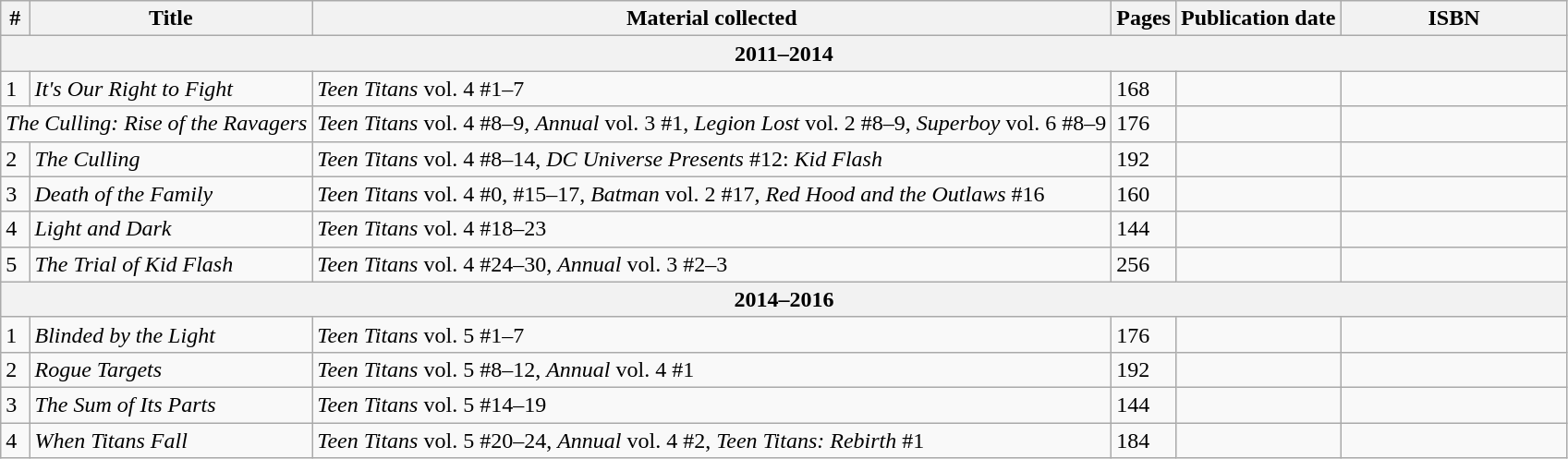<table class="wikitable">
<tr>
<th style="width=1%">#</th>
<th>Title</th>
<th>Material collected</th>
<th style="width=1%">Pages</th>
<th style="width=1%">Publication date</th>
<th style="width:14.47%">ISBN</th>
</tr>
<tr>
<th colspan="7">2011–2014</th>
</tr>
<tr>
<td>1</td>
<td><em>It's Our Right to Fight</em></td>
<td><em>Teen Titans</em> vol. 4 #1–7</td>
<td>168</td>
<td></td>
<td></td>
</tr>
<tr>
<td colspan="2"><em>The Culling: Rise of the Ravagers</em></td>
<td><em>Teen Titans</em> vol. 4 #8–9, <em>Annual</em> vol. 3 #1, <em>Legion Lost</em> vol. 2 #8–9, <em>Superboy</em> vol. 6 #8–9</td>
<td>176</td>
<td></td>
<td></td>
</tr>
<tr>
<td>2</td>
<td><em>The Culling</em></td>
<td><em>Teen Titans</em> vol. 4 #8–14, <em>DC Universe Presents</em> #12: <em>Kid Flash</em></td>
<td>192</td>
<td></td>
<td></td>
</tr>
<tr>
<td>3</td>
<td><em>Death of the Family</em></td>
<td><em>Teen Titans</em> vol. 4 #0, #15–17, <em>Batman</em> vol. 2 #17, <em>Red Hood and the Outlaws</em> #16</td>
<td>160</td>
<td></td>
<td></td>
</tr>
<tr>
<td>4</td>
<td><em>Light and Dark</em></td>
<td><em>Teen Titans</em> vol. 4 #18–23</td>
<td>144</td>
<td></td>
<td></td>
</tr>
<tr>
<td>5</td>
<td><em>The Trial of Kid Flash</em></td>
<td><em>Teen Titans</em> vol. 4 #24–30, <em>Annual</em> vol. 3 #2–3</td>
<td>256</td>
<td></td>
<td></td>
</tr>
<tr>
<th colspan="7">2014–2016</th>
</tr>
<tr>
<td>1</td>
<td><em>Blinded by the Light</em></td>
<td><em>Teen Titans</em> vol. 5 #1–7</td>
<td>176</td>
<td></td>
<td></td>
</tr>
<tr>
<td>2</td>
<td><em>Rogue Targets</em></td>
<td><em>Teen Titans</em> vol. 5 #8–12, <em>Annual</em> vol. 4 #1</td>
<td>192</td>
<td></td>
<td></td>
</tr>
<tr>
<td>3</td>
<td><em>The Sum of Its Parts</em></td>
<td><em>Teen Titans</em> vol. 5 #14–19</td>
<td>144</td>
<td></td>
<td></td>
</tr>
<tr>
<td>4</td>
<td><em>When Titans Fall</em></td>
<td><em>Teen Titans</em> vol. 5 #20–24, <em>Annual</em> vol. 4 #2, <em>Teen Titans: Rebirth</em> #1</td>
<td>184</td>
<td></td>
<td></td>
</tr>
</table>
